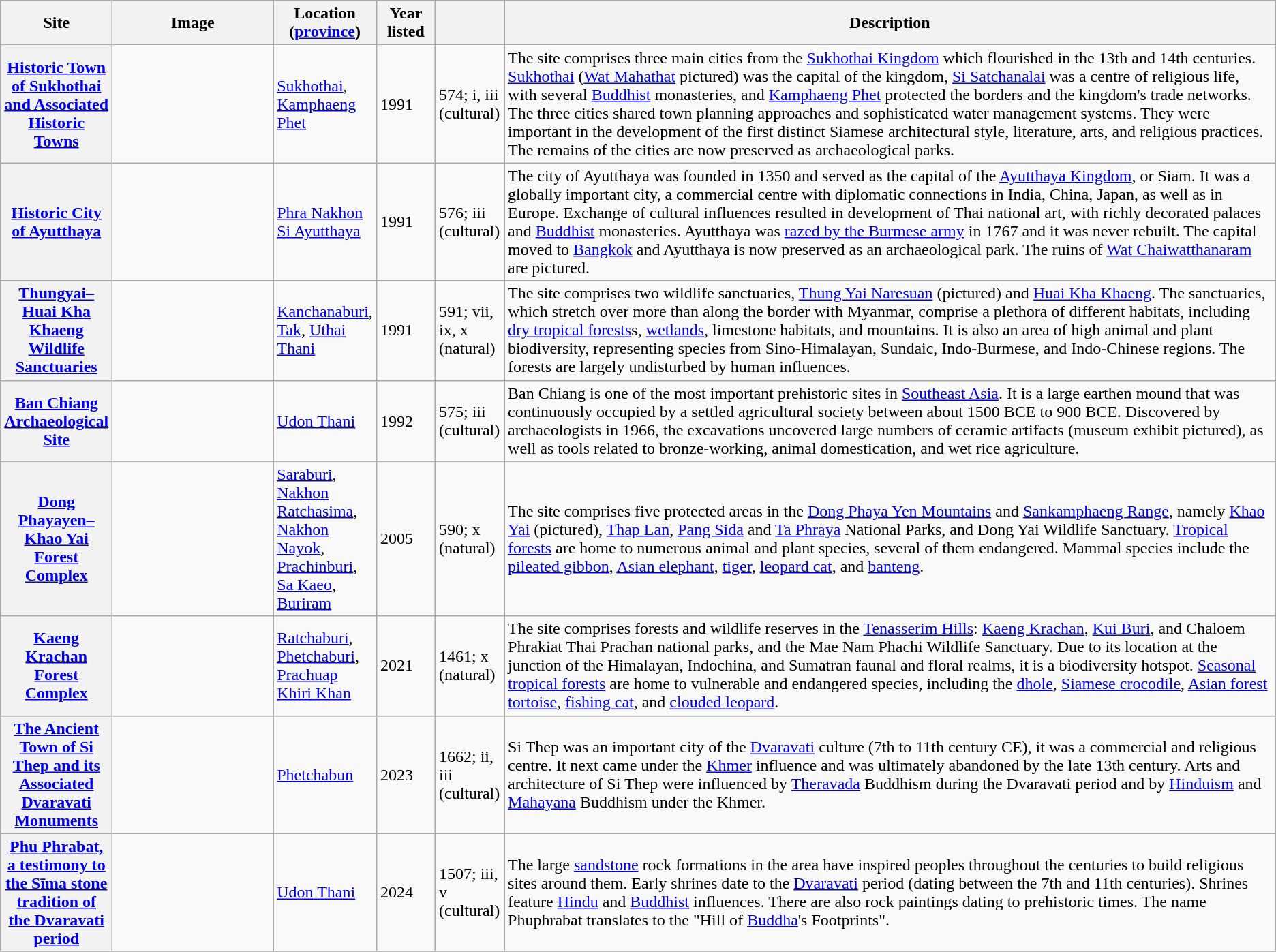<table class="wikitable sortable plainrowheaders">
<tr>
<th style="width:100px;" scope="col">Site</th>
<th class="unsortable" style="width:150px;" scope="col">Image</th>
<th style="width:80px;" scope="col">Location (<a href='#'>province</a>)</th>
<th style="width:50px;" scope="col">Year listed</th>
<th style="width:60px;" scope="col" data-sort-type="number"></th>
<th scope="col" class="unsortable">Description</th>
</tr>
<tr>
<th scope="row"><a href='#'>Historic Town of Sukhothai and Associated Historic Towns</a></th>
<td></td>
<td><a href='#'>Sukhothai</a>, <a href='#'>Kamphaeng Phet</a></td>
<td>1991</td>
<td>574; i, iii (cultural)</td>
<td>The site comprises three main cities from the <a href='#'>Sukhothai Kingdom</a> which flourished in the 13th and 14th centuries. <a href='#'>Sukhothai</a> (<a href='#'>Wat Mahathat</a> pictured) was the capital of the kingdom, <a href='#'>Si Satchanalai</a> was a centre of religious life, with several <a href='#'>Buddhist</a> monasteries, and <a href='#'>Kamphaeng Phet</a> protected the borders and the kingdom's trade networks. The three cities shared town planning approaches and sophisticated water management systems. They were important in the development of the first distinct Siamese architectural style, literature, arts, and religious practices. The remains of the cities are now preserved as archaeological parks.</td>
</tr>
<tr>
<th scope="row"><a href='#'>Historic City of Ayutthaya</a></th>
<td></td>
<td><a href='#'>Phra Nakhon Si Ayutthaya</a></td>
<td>1991</td>
<td>576; iii (cultural)</td>
<td>The city of Ayutthaya was founded in 1350 and served as the capital of the <a href='#'>Ayutthaya Kingdom</a>, or Siam. It was a globally important city, a commercial centre with diplomatic connections in India, China, Japan, as well as in Europe. Exchange of cultural influences resulted in development of Thai national art, with richly decorated palaces and <a href='#'>Buddhist</a> monasteries. Ayutthaya was <a href='#'>razed by the Burmese army</a> in 1767 and it was never rebuilt. The capital moved to <a href='#'>Bangkok</a> and Ayutthaya is now preserved as an archaeological park. The ruins of <a href='#'>Wat Chaiwatthanaram</a> are pictured.</td>
</tr>
<tr>
<th scope="row"><a href='#'>Thungyai–Huai Kha Khaeng Wildlife Sanctuaries</a></th>
<td></td>
<td><a href='#'>Kanchanaburi</a>, <a href='#'>Tak</a>, <a href='#'>Uthai Thani</a></td>
<td>1991</td>
<td>591; vii, ix, x (natural)</td>
<td>The site comprises two wildlife sanctuaries, <a href='#'>Thung Yai Naresuan</a> (pictured) and <a href='#'>Huai Kha Khaeng</a>. The sanctuaries, which stretch over more than  along the border with Myanmar, comprise a plethora of different habitats, including <a href='#'>dry tropical forests</a>s, <a href='#'>wetlands</a>, limestone habitats, and mountains. It is also an area of high animal and plant biodiversity, representing species from Sino-Himalayan, Sundaic, Indo-Burmese, and Indo-Chinese regions. The forests are largely undisturbed by human influences.</td>
</tr>
<tr>
<th scope="row"><a href='#'>Ban Chiang Archaeological Site</a></th>
<td></td>
<td><a href='#'>Udon Thani</a></td>
<td>1992</td>
<td>575; iii (cultural)</td>
<td>Ban Chiang is one of the most important prehistoric sites in <a href='#'>Southeast Asia</a>. It is a large earthen mound that was continuously occupied by a settled agricultural society between about 1500 BCE to 900 BCE. Discovered by archaeologists in 1966, the excavations uncovered large numbers of ceramic artifacts (museum exhibit pictured), as well as tools related to bronze-working, animal domestication, and wet rice agriculture.</td>
</tr>
<tr>
<th scope="row"><a href='#'>Dong Phayayen–Khao Yai Forest Complex</a></th>
<td></td>
<td><a href='#'>Saraburi</a>, <a href='#'>Nakhon Ratchasima</a>, <a href='#'>Nakhon Nayok</a>, <a href='#'>Prachinburi</a>, <a href='#'>Sa Kaeo</a>, <a href='#'>Buriram</a></td>
<td>2005</td>
<td>590; x (natural)</td>
<td>The site comprises five protected areas in the <a href='#'>Dong Phaya Yen Mountains</a> and <a href='#'>Sankamphaeng Range</a>, namely <a href='#'>Khao Yai</a> (pictured), <a href='#'>Thap Lan</a>, <a href='#'>Pang Sida</a> and <a href='#'>Ta Phraya</a> National Parks, and Dong Yai Wildlife Sanctuary. <a href='#'>Tropical forests</a> are home to numerous animal and plant species, several of them endangered. Mammal species include the <a href='#'>pileated gibbon</a>, <a href='#'>Asian elephant</a>, <a href='#'>tiger</a>, <a href='#'>leopard cat</a>, and <a href='#'>banteng</a>.</td>
</tr>
<tr>
<th scope="row"><a href='#'>Kaeng Krachan Forest Complex</a></th>
<td></td>
<td><a href='#'>Ratchaburi</a>, <a href='#'>Phetchaburi</a>, <a href='#'>Prachuap Khiri Khan</a></td>
<td>2021</td>
<td>1461; x (natural)</td>
<td>The site comprises forests and wildlife reserves in the <a href='#'>Tenasserim Hills</a>: <a href='#'>Kaeng Krachan</a>, <a href='#'>Kui Buri</a>, and Chaloem Phrakiat Thai Prachan national parks, and the Mae Nam Phachi Wildlife Sanctuary. Due to its location at the junction of the Himalayan, Indochina, and Sumatran faunal and floral realms, it is a biodiversity hotspot. <a href='#'>Seasonal tropical forests</a> are home to vulnerable and endangered species, including the <a href='#'>dhole</a>, <a href='#'>Siamese crocodile</a>, <a href='#'>Asian forest tortoise</a>, <a href='#'>fishing cat</a>, and <a href='#'>clouded leopard</a>.</td>
</tr>
<tr>
<th scope="row"><a href='#'>The Ancient Town of Si Thep and its Associated Dvaravati Monuments</a></th>
<td></td>
<td><a href='#'>Phetchabun</a></td>
<td>2023</td>
<td>1662; ii, iii (cultural)</td>
<td>Si Thep was an important city of the <a href='#'>Dvaravati</a> culture (7th to 11th century CE), it was a commercial and religious centre. It next came under the <a href='#'>Khmer</a> influence and was ultimately abandoned by the late 13th century. Arts and architecture of Si Thep were influenced by <a href='#'>Theravada</a> Buddhism during the Dvaravati period and by <a href='#'>Hinduism</a> and <a href='#'>Mahayana</a> Buddhism under the Khmer.</td>
</tr>
<tr>
<th scope="row"><a href='#'>Phu Phrabat, a testimony to the Sīma stone tradition of the Dvaravati period</a></th>
<td></td>
<td><a href='#'>Udon Thani</a></td>
<td>2024</td>
<td>1507; iii, v (cultural)</td>
<td>The large <a href='#'>sandstone</a> rock formations in the area have inspired peoples throughout the centuries to build religious sites around them. Early shrines date to the <a href='#'>Dvaravati</a> period (dating between the 7th and 11th centuries). Shrines feature <a href='#'>Hindu</a> and <a href='#'>Buddhist</a> influences. There are also rock paintings dating to prehistoric times. The name Phuphrabat translates to the "Hill of <a href='#'>Buddha</a>'s Footprints".</td>
</tr>
<tr>
</tr>
</table>
